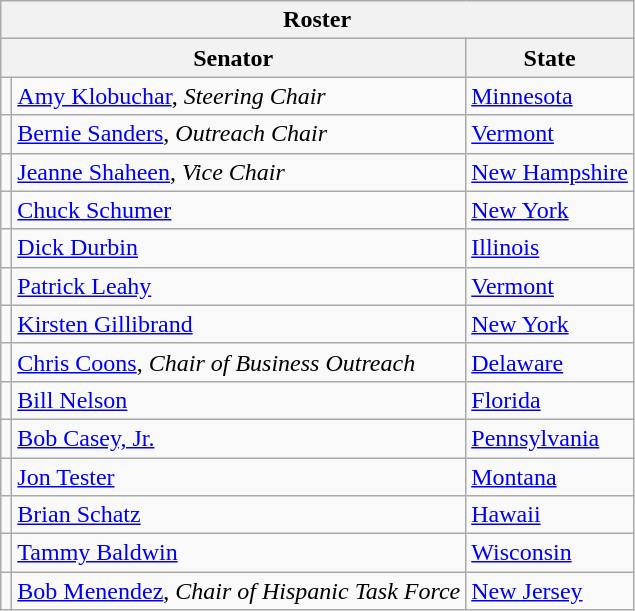<table class=wikitable>
<tr>
<th colspan=3>Roster</th>
</tr>
<tr>
<th colspan=2>Senator</th>
<th>State</th>
</tr>
<tr>
<td></td>
<td><a href='#'>Amy Klobuchar</a>, <em>Steering Chair</em></td>
<td><a href='#'>Minnesota</a></td>
</tr>
<tr>
<td></td>
<td><a href='#'>Bernie Sanders</a>, <em>Outreach Chair</em></td>
<td><a href='#'>Vermont</a></td>
</tr>
<tr>
<td></td>
<td><a href='#'>Jeanne Shaheen</a>, <em>Vice Chair</em></td>
<td><a href='#'>New Hampshire</a></td>
</tr>
<tr>
<td></td>
<td><a href='#'>Chuck Schumer</a></td>
<td><a href='#'>New York</a></td>
</tr>
<tr>
<td></td>
<td><a href='#'>Dick Durbin</a></td>
<td><a href='#'>Illinois</a></td>
</tr>
<tr>
<td></td>
<td><a href='#'>Patrick Leahy</a></td>
<td><a href='#'>Vermont</a></td>
</tr>
<tr>
<td></td>
<td><a href='#'>Kirsten Gillibrand</a></td>
<td><a href='#'>New York</a></td>
</tr>
<tr>
<td></td>
<td><a href='#'>Chris Coons</a>, <em>Chair of Business Outreach</em></td>
<td><a href='#'>Delaware</a></td>
</tr>
<tr>
<td></td>
<td><a href='#'>Bill Nelson</a></td>
<td><a href='#'>Florida</a></td>
</tr>
<tr>
<td></td>
<td><a href='#'>Bob Casey, Jr.</a></td>
<td><a href='#'>Pennsylvania</a></td>
</tr>
<tr>
<td></td>
<td><a href='#'>Jon Tester</a></td>
<td><a href='#'>Montana</a></td>
</tr>
<tr>
<td></td>
<td><a href='#'>Brian Schatz</a></td>
<td><a href='#'>Hawaii</a></td>
</tr>
<tr>
<td></td>
<td><a href='#'>Tammy Baldwin</a></td>
<td><a href='#'>Wisconsin</a></td>
</tr>
<tr>
<td></td>
<td><a href='#'>Bob Menendez</a>, <em>Chair of Hispanic Task Force</em></td>
<td><a href='#'>New Jersey</a></td>
</tr>
</table>
